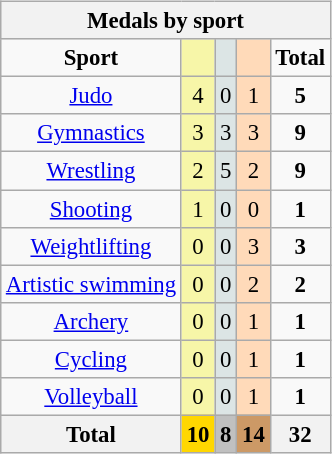<table class=wikitable style="font-size:95%; float:right">
<tr bgcolor=efefef>
<th colspan=7><strong>Medals by sport</strong></th>
</tr>
<tr align=center>
<td><strong>Sport</strong></td>
<td bgcolor=f7f6a8></td>
<td bgcolor=dce5e5></td>
<td bgcolor=ffdab9></td>
<td><strong>Total</strong></td>
</tr>
<tr align=center>
<td><a href='#'>Judo</a></td>
<td style="background:#F7F6A8;">4</td>
<td style="background:#DCE5E5;">0</td>
<td style="background:#FFDAB9;">1</td>
<td><strong>5</strong></td>
</tr>
<tr align=center>
<td><a href='#'>Gymnastics</a></td>
<td style="background:#F7F6A8;">3</td>
<td style="background:#DCE5E5;">3</td>
<td style="background:#FFDAB9;">3</td>
<td><strong>9</strong></td>
</tr>
<tr align=center>
<td><a href='#'>Wrestling</a></td>
<td style="background:#F7F6A8;">2</td>
<td style="background:#DCE5E5;">5</td>
<td style="background:#FFDAB9;">2</td>
<td><strong>9</strong></td>
</tr>
<tr align=center>
<td><a href='#'>Shooting</a></td>
<td style="background:#F7F6A8;">1</td>
<td style="background:#DCE5E5;">0</td>
<td style="background:#FFDAB9;">0</td>
<td><strong>1</strong></td>
</tr>
<tr align=center>
<td><a href='#'>Weightlifting</a></td>
<td style="background:#F7F6A8;">0</td>
<td style="background:#DCE5E5;">0</td>
<td style="background:#FFDAB9;">3</td>
<td><strong>3</strong></td>
</tr>
<tr align=center>
<td><a href='#'>Artistic swimming</a></td>
<td style="background:#F7F6A8;">0</td>
<td style="background:#DCE5E5;">0</td>
<td style="background:#FFDAB9;">2</td>
<td><strong>2</strong></td>
</tr>
<tr align=center>
<td><a href='#'>Archery</a></td>
<td style="background:#F7F6A8;">0</td>
<td style="background:#DCE5E5;">0</td>
<td style="background:#FFDAB9;">1</td>
<td><strong>1</strong></td>
</tr>
<tr align=center>
<td><a href='#'>Cycling</a></td>
<td style="background:#F7F6A8;">0</td>
<td style="background:#DCE5E5;">0</td>
<td style="background:#FFDAB9;">1</td>
<td><strong>1</strong></td>
</tr>
<tr align=center>
<td><a href='#'>Volleyball</a></td>
<td style="background:#F7F6A8;">0</td>
<td style="background:#DCE5E5;">0</td>
<td style="background:#FFDAB9;">1</td>
<td><strong>1</strong></td>
</tr>
<tr align=center>
<th>Total</th>
<th style="background:gold">10</th>
<th style="background:silver">8</th>
<th style="background:#c96">14</th>
<th>32</th>
</tr>
</table>
